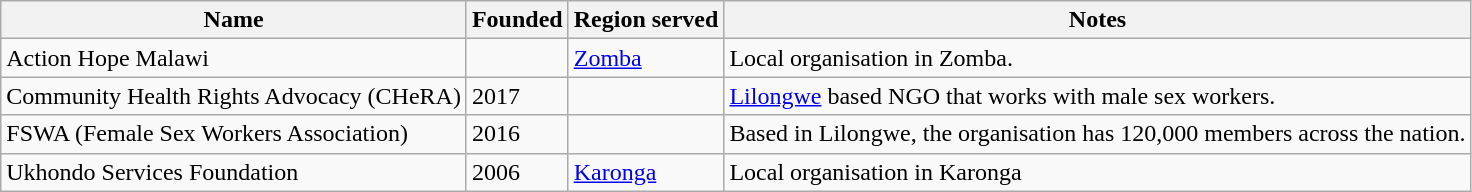<table class="wikitable sortable">
<tr>
<th>Name</th>
<th>Founded</th>
<th>Region served</th>
<th>Notes</th>
</tr>
<tr>
<td>Action Hope Malawi</td>
<td></td>
<td><a href='#'>Zomba</a></td>
<td>Local organisation in Zomba.</td>
</tr>
<tr>
<td>Community Health Rights Advocacy (CHeRA)</td>
<td>2017</td>
<td></td>
<td><a href='#'>Lilongwe</a> based NGO that works with male sex workers.</td>
</tr>
<tr>
<td>FSWA (Female Sex Workers Association)</td>
<td>2016</td>
<td></td>
<td>Based in Lilongwe, the organisation has 120,000 members across the nation.</td>
</tr>
<tr>
<td>Ukhondo Services Foundation</td>
<td>2006</td>
<td><a href='#'>Karonga</a></td>
<td>Local organisation in Karonga</td>
</tr>
</table>
